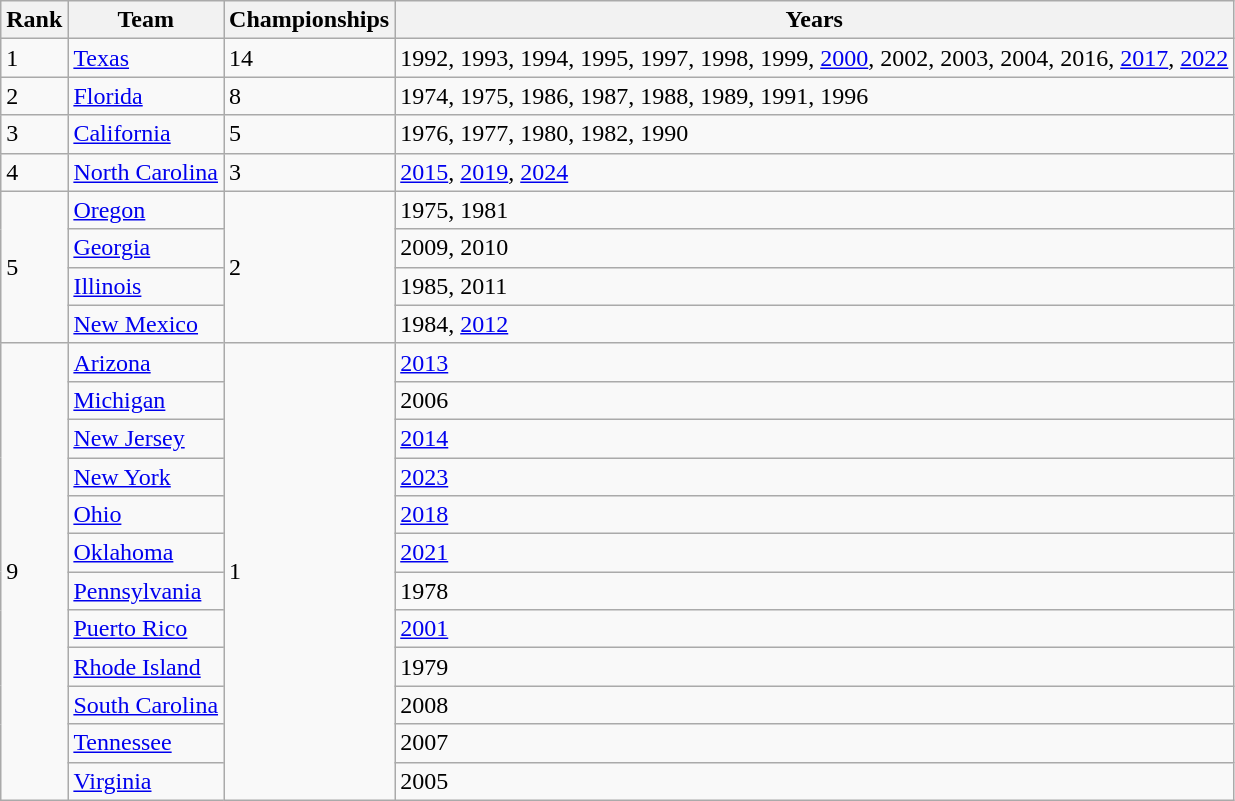<table class="wikitable sortable">
<tr>
<th>Rank</th>
<th>Team</th>
<th>Championships</th>
<th>Years</th>
</tr>
<tr>
<td>1</td>
<td> <a href='#'>Texas</a></td>
<td>14</td>
<td>1992, 1993, 1994, 1995, 1997, 1998, 1999, <a href='#'>2000</a>, 2002, 2003, 2004, 2016, <a href='#'>2017</a>, <a href='#'>2022</a></td>
</tr>
<tr>
<td>2</td>
<td> <a href='#'>Florida</a></td>
<td>8</td>
<td>1974, 1975, 1986, 1987, 1988, 1989, 1991, 1996</td>
</tr>
<tr>
<td>3</td>
<td> <a href='#'>California</a></td>
<td>5</td>
<td>1976, 1977, 1980, 1982, 1990</td>
</tr>
<tr>
<td>4</td>
<td> <a href='#'>North Carolina</a></td>
<td>3</td>
<td><a href='#'>2015</a>, <a href='#'>2019</a>, <a href='#'>2024</a></td>
</tr>
<tr>
<td rowspan=4>5</td>
<td> <a href='#'>Oregon</a></td>
<td rowspan=4>2</td>
<td>1975, 1981</td>
</tr>
<tr>
<td>  <a href='#'>Georgia</a></td>
<td>2009, 2010</td>
</tr>
<tr>
<td> <a href='#'>Illinois</a></td>
<td>1985, 2011</td>
</tr>
<tr>
<td> <a href='#'>New Mexico</a></td>
<td>1984, <a href='#'>2012</a></td>
</tr>
<tr>
<td rowspan=12>9</td>
<td> <a href='#'>Arizona</a></td>
<td rowspan=12>1</td>
<td><a href='#'>2013</a></td>
</tr>
<tr>
<td> <a href='#'>Michigan</a></td>
<td 2006 Little League Softball World Series>2006</td>
</tr>
<tr>
<td> <a href='#'>New Jersey</a></td>
<td><a href='#'>2014</a></td>
</tr>
<tr>
<td> <a href='#'>New York</a></td>
<td><a href='#'>2023</a></td>
</tr>
<tr>
<td> <a href='#'>Ohio</a></td>
<td><a href='#'>2018</a></td>
</tr>
<tr>
<td> <a href='#'>Oklahoma</a></td>
<td><a href='#'>2021</a></td>
</tr>
<tr>
<td> <a href='#'>Pennsylvania</a></td>
<td>1978</td>
</tr>
<tr>
<td> <a href='#'>Puerto Rico</a></td>
<td><a href='#'>2001</a></td>
</tr>
<tr>
<td> <a href='#'>Rhode Island</a></td>
<td>1979</td>
</tr>
<tr>
<td> <a href='#'>South Carolina</a></td>
<td 2008 Little League Softball World Series>2008</td>
</tr>
<tr>
<td> <a href='#'>Tennessee</a></td>
<td 2007 Little League Softball World Series>2007</td>
</tr>
<tr>
<td> <a href='#'>Virginia</a></td>
<td 2005 Little League Softball World Series>2005</td>
</tr>
</table>
